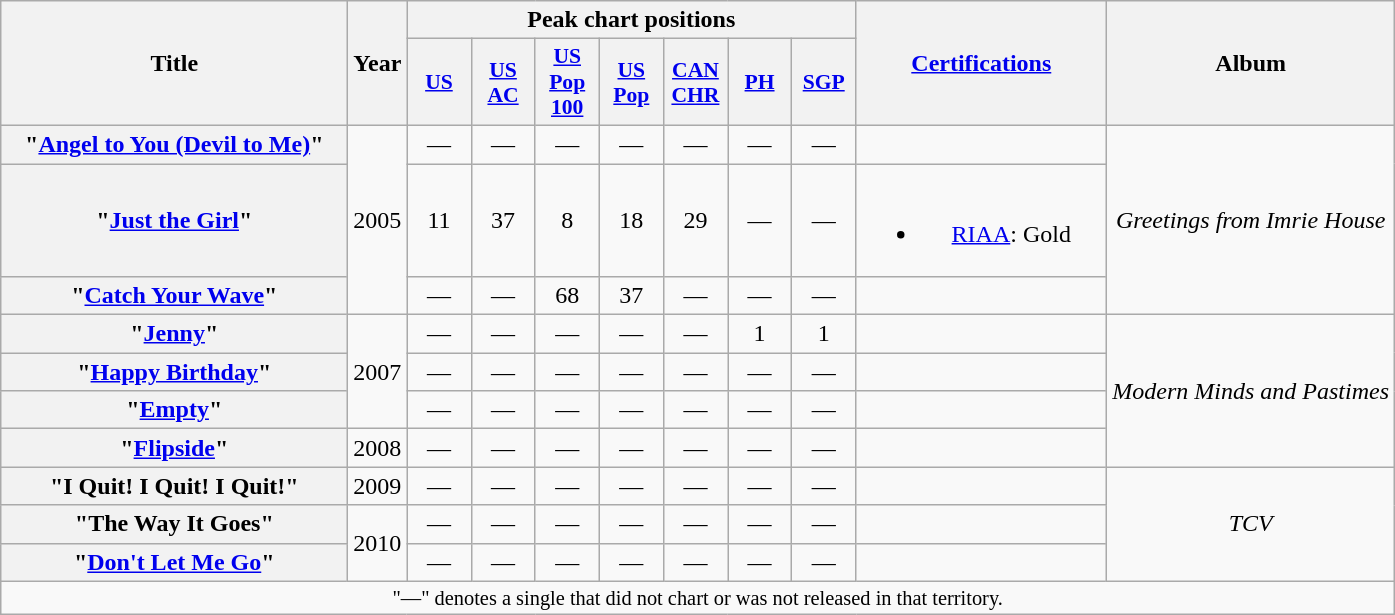<table class="wikitable plainrowheaders" style="text-align:center;">
<tr>
<th scope="col" rowspan="2" style="width:14em;">Title</th>
<th scope="col" rowspan="2">Year</th>
<th scope="col" colspan="7">Peak chart positions</th>
<th scope="col" rowspan="2" style="width:10em;"><a href='#'>Certifications</a></th>
<th scope="col" rowspan="2">Album</th>
</tr>
<tr>
<th scope="col" style="width:2.5em;font-size:90%;"><a href='#'>US</a><br></th>
<th scope="col" style="width:2.5em;font-size:90%;"><a href='#'>US<br>AC</a><br></th>
<th scope="col" style="width:2.5em;font-size:90%;"><a href='#'>US<br>Pop 100</a><br></th>
<th scope="col" style="width:2.5em;font-size:90%;"><a href='#'>US<br>Pop</a><br></th>
<th scope="col" style="width:2.5em;font-size:90%;"><a href='#'>CAN<br>CHR</a><br></th>
<th scope="col" style="width:2.5em;font-size:90%;"><a href='#'>PH</a><br></th>
<th scope="col" style="width:2.5em;font-size:90%;"><a href='#'>SGP</a><br></th>
</tr>
<tr>
<th scope="row">"<a href='#'>Angel to You (Devil to Me)</a>"</th>
<td rowspan="3">2005</td>
<td>—</td>
<td>—</td>
<td>—</td>
<td>—</td>
<td>—</td>
<td>—</td>
<td>—</td>
<td></td>
<td rowspan="3"><em>Greetings from Imrie House</em></td>
</tr>
<tr>
<th scope="row">"<a href='#'>Just the Girl</a>"</th>
<td>11</td>
<td>37</td>
<td>8</td>
<td>18</td>
<td>29</td>
<td>—</td>
<td>—</td>
<td><br><ul><li><a href='#'>RIAA</a>: Gold</li></ul></td>
</tr>
<tr>
<th scope="row">"<a href='#'>Catch Your Wave</a>"</th>
<td>—</td>
<td>—</td>
<td>68</td>
<td>37</td>
<td>—</td>
<td>—</td>
<td>—</td>
<td></td>
</tr>
<tr>
<th scope="row">"<a href='#'>Jenny</a>"</th>
<td rowspan="3">2007</td>
<td>—</td>
<td>—</td>
<td>—</td>
<td>—</td>
<td>—</td>
<td>1</td>
<td>1</td>
<td></td>
<td rowspan="4"><em>Modern Minds and Pastimes</em></td>
</tr>
<tr>
<th scope="row">"<a href='#'>Happy Birthday</a>"</th>
<td>—</td>
<td>—</td>
<td>—</td>
<td>—</td>
<td>—</td>
<td>—</td>
<td>—</td>
<td></td>
</tr>
<tr>
<th scope="row">"<a href='#'>Empty</a>"</th>
<td>—</td>
<td>—</td>
<td>—</td>
<td>—</td>
<td>—</td>
<td>—</td>
<td>—</td>
<td></td>
</tr>
<tr>
<th scope="row">"<a href='#'>Flipside</a>"</th>
<td>2008</td>
<td>—</td>
<td>—</td>
<td>—</td>
<td>—</td>
<td>—</td>
<td>—</td>
<td>—</td>
<td></td>
</tr>
<tr>
<th scope="row">"I Quit! I Quit! I Quit!"</th>
<td>2009</td>
<td>—</td>
<td>—</td>
<td>—</td>
<td>—</td>
<td>—</td>
<td>—</td>
<td>—</td>
<td></td>
<td rowspan="3"><em>TCV</em></td>
</tr>
<tr>
<th scope="row">"The Way It Goes"</th>
<td rowspan="2">2010</td>
<td>—</td>
<td>—</td>
<td>—</td>
<td>—</td>
<td>—</td>
<td>—</td>
<td>—</td>
<td></td>
</tr>
<tr>
<th scope="row">"<a href='#'>Don't Let Me Go</a>"</th>
<td>—</td>
<td>—</td>
<td>—</td>
<td>—</td>
<td>—</td>
<td>—</td>
<td>—</td>
<td></td>
</tr>
<tr>
<td colspan="12" style="font-size:85%">"—" denotes a single that did not chart or was not released in that territory.</td>
</tr>
</table>
